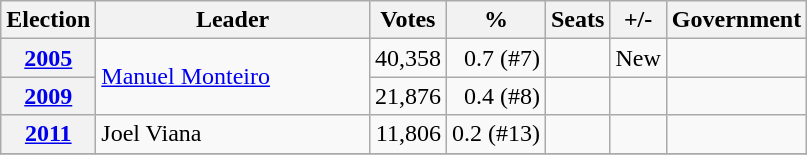<table class="wikitable" style="text-align:right;">
<tr>
<th>Election</th>
<th width="175px">Leader</th>
<th>Votes</th>
<th>%</th>
<th>Seats</th>
<th>+/-</th>
<th>Government</th>
</tr>
<tr>
<th><a href='#'>2005</a></th>
<td rowspan="2" align=left><a href='#'>Manuel Monteiro</a></td>
<td>40,358</td>
<td>0.7 (#7)</td>
<td></td>
<td>New</td>
<td></td>
</tr>
<tr>
<th><a href='#'>2009</a></th>
<td>21,876</td>
<td>0.4 (#8)</td>
<td></td>
<td></td>
<td></td>
</tr>
<tr>
<th><a href='#'>2011</a></th>
<td align=left>Joel Viana</td>
<td>11,806</td>
<td>0.2 (#13)</td>
<td></td>
<td></td>
<td></td>
</tr>
<tr>
</tr>
</table>
